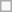<table class=wikitable>
<tr>
<td> </td>
</tr>
</table>
